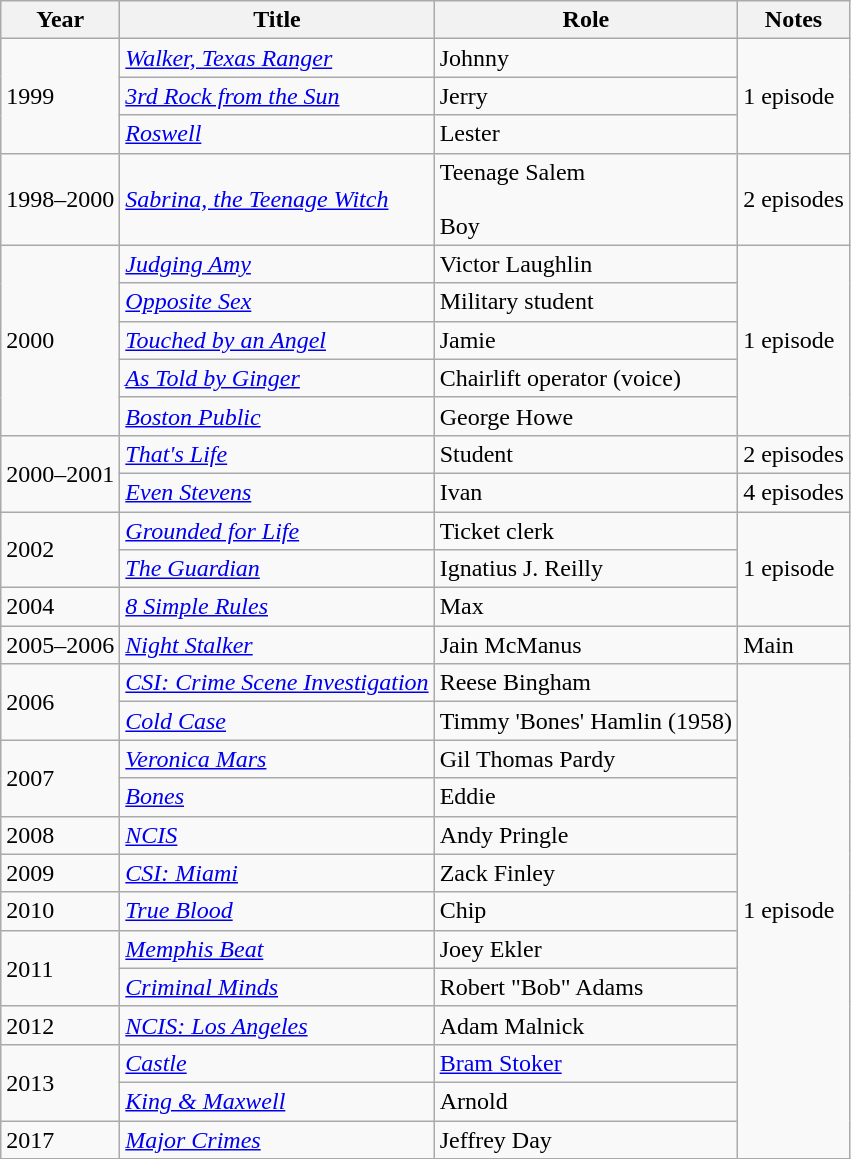<table class="wikitable sortable">
<tr>
<th>Year</th>
<th>Title</th>
<th>Role</th>
<th class="unsortable">Notes</th>
</tr>
<tr>
<td rowspan=3>1999</td>
<td><em><a href='#'>Walker, Texas Ranger</a></em></td>
<td>Johnny</td>
<td rowspan=3>1 episode</td>
</tr>
<tr>
<td><em><a href='#'>3rd Rock from the Sun</a></em></td>
<td>Jerry</td>
</tr>
<tr>
<td><em><a href='#'>Roswell</a></em></td>
<td>Lester</td>
</tr>
<tr>
<td>1998–2000</td>
<td><em><a href='#'>Sabrina, the Teenage Witch</a></em></td>
<td>Teenage Salem<br><br>Boy</td>
<td>2 episodes</td>
</tr>
<tr>
<td rowspan=5>2000</td>
<td><em><a href='#'>Judging Amy</a></em></td>
<td>Victor Laughlin</td>
<td rowspan=5>1 episode</td>
</tr>
<tr>
<td><em><a href='#'>Opposite Sex</a></em></td>
<td>Military student</td>
</tr>
<tr>
<td><em><a href='#'>Touched by an Angel</a></em></td>
<td>Jamie</td>
</tr>
<tr>
<td><em><a href='#'>As Told by Ginger</a></em></td>
<td>Chairlift operator (voice)</td>
</tr>
<tr>
<td><em><a href='#'>Boston Public</a></em></td>
<td>George Howe</td>
</tr>
<tr>
<td rowspan=2>2000–2001</td>
<td><em><a href='#'>That's Life</a></em></td>
<td>Student</td>
<td>2 episodes</td>
</tr>
<tr>
<td><em><a href='#'>Even Stevens</a></em></td>
<td>Ivan</td>
<td>4 episodes</td>
</tr>
<tr>
<td rowspan=2>2002</td>
<td><em><a href='#'>Grounded for Life</a></em></td>
<td>Ticket clerk</td>
<td rowspan=3>1 episode</td>
</tr>
<tr>
<td><em><a href='#'>The Guardian</a></em></td>
<td>Ignatius J. Reilly</td>
</tr>
<tr>
<td>2004</td>
<td><em><a href='#'>8 Simple Rules</a></em></td>
<td>Max</td>
</tr>
<tr>
<td>2005–2006</td>
<td><em><a href='#'>Night Stalker</a></em></td>
<td>Jain McManus</td>
<td>Main</td>
</tr>
<tr>
<td rowspan=2>2006</td>
<td><em><a href='#'>CSI: Crime Scene Investigation</a></em></td>
<td>Reese Bingham</td>
<td rowspan=13>1 episode</td>
</tr>
<tr>
<td><em><a href='#'>Cold Case</a></em></td>
<td>Timmy 'Bones' Hamlin (1958)</td>
</tr>
<tr>
<td rowspan=2>2007</td>
<td><em><a href='#'>Veronica Mars</a></em></td>
<td>Gil Thomas Pardy</td>
</tr>
<tr>
<td><em><a href='#'>Bones</a></em></td>
<td>Eddie</td>
</tr>
<tr>
<td>2008</td>
<td><em><a href='#'>NCIS</a></em></td>
<td>Andy Pringle</td>
</tr>
<tr>
<td>2009</td>
<td><em><a href='#'>CSI: Miami</a></em></td>
<td>Zack Finley</td>
</tr>
<tr>
<td>2010</td>
<td><em><a href='#'>True Blood</a></em></td>
<td>Chip</td>
</tr>
<tr>
<td rowspan=2>2011</td>
<td><em><a href='#'>Memphis Beat</a></em></td>
<td>Joey Ekler</td>
</tr>
<tr>
<td><em><a href='#'>Criminal Minds</a></em></td>
<td>Robert "Bob" Adams</td>
</tr>
<tr>
<td>2012</td>
<td><em><a href='#'>NCIS: Los Angeles</a></em></td>
<td>Adam Malnick</td>
</tr>
<tr>
<td rowspan=2>2013</td>
<td><em><a href='#'>Castle</a></em></td>
<td><a href='#'>Bram Stoker</a></td>
</tr>
<tr>
<td><em><a href='#'>King & Maxwell</a></em></td>
<td>Arnold</td>
</tr>
<tr>
<td>2017</td>
<td><em><a href='#'>Major Crimes</a></em></td>
<td>Jeffrey Day</td>
</tr>
</table>
